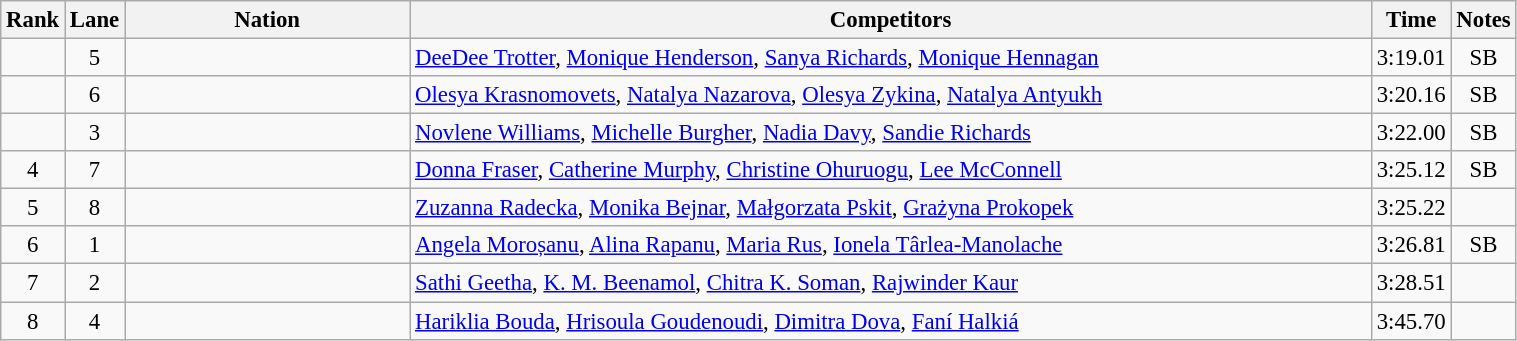<table class="wikitable sortable"  style="width:80%; text-align:center; font-size:95%;">
<tr>
<th width=15>Rank</th>
<th width=15>Lane</th>
<th width=200>Nation</th>
<th width=700>Competitors</th>
<th width=15>Time</th>
<th width=15>Notes</th>
</tr>
<tr>
<td></td>
<td>5</td>
<td align=left></td>
<td align=left><a href='#'>DeeDee Trotter</a>, <a href='#'>Monique Henderson</a>, <a href='#'>Sanya Richards</a>, <a href='#'>Monique Hennagan</a></td>
<td>3:19.01</td>
<td>SB</td>
</tr>
<tr>
<td></td>
<td>6</td>
<td align=left></td>
<td align=left><a href='#'>Olesya Krasnomovets</a>, <a href='#'>Natalya Nazarova</a>, <a href='#'>Olesya Zykina</a>, <a href='#'>Natalya Antyukh</a></td>
<td>3:20.16</td>
<td>SB</td>
</tr>
<tr>
<td></td>
<td>3</td>
<td align=left></td>
<td align=left><a href='#'>Novlene Williams</a>, <a href='#'>Michelle Burgher</a>, <a href='#'>Nadia Davy</a>, <a href='#'>Sandie Richards</a></td>
<td>3:22.00</td>
<td>SB</td>
</tr>
<tr>
<td>4</td>
<td>7</td>
<td align=left></td>
<td align=left><a href='#'>Donna Fraser</a>, <a href='#'>Catherine Murphy</a>, <a href='#'>Christine Ohuruogu</a>, <a href='#'>Lee McConnell</a></td>
<td>3:25.12</td>
<td>SB</td>
</tr>
<tr>
<td>5</td>
<td>8</td>
<td align=left></td>
<td align=left><a href='#'>Zuzanna Radecka</a>, <a href='#'>Monika Bejnar</a>, <a href='#'>Małgorzata Pskit</a>, <a href='#'>Grażyna Prokopek</a></td>
<td>3:25.22</td>
<td></td>
</tr>
<tr>
<td>6</td>
<td>1</td>
<td align=left></td>
<td align=left><a href='#'>Angela Moroșanu</a>, <a href='#'>Alina Rapanu</a>, <a href='#'>Maria Rus</a>, <a href='#'>Ionela Târlea-Manolache</a></td>
<td>3:26.81</td>
<td>SB</td>
</tr>
<tr>
<td>7</td>
<td>2</td>
<td align=left></td>
<td align=left><a href='#'>Sathi Geetha</a>, <a href='#'>K. M. Beenamol</a>, <a href='#'>Chitra K. Soman</a>,  <a href='#'>Rajwinder Kaur</a></td>
<td>3:28.51</td>
<td></td>
</tr>
<tr>
<td>8</td>
<td>4</td>
<td align=left></td>
<td align=left><a href='#'>Hariklia Bouda</a>, <a href='#'>Hrisoula Goudenoudi</a>, <a href='#'>Dimitra Dova</a>, <a href='#'>Faní Halkiá</a></td>
<td>3:45.70</td>
<td></td>
</tr>
</table>
